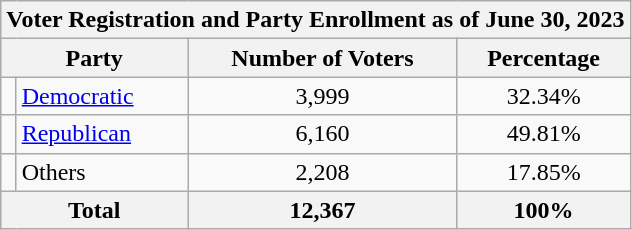<table class=wikitable>
<tr>
<th colspan = 6>Voter Registration and Party Enrollment as of June 30, 2023</th>
</tr>
<tr>
<th colspan = 2>Party</th>
<th>Number of Voters</th>
<th>Percentage</th>
</tr>
<tr>
<td></td>
<td><a href='#'>Democratic</a></td>
<td align = center>3,999</td>
<td align = center>32.34%</td>
</tr>
<tr>
<td></td>
<td><a href='#'>Republican</a></td>
<td align = center>6,160</td>
<td align = center>49.81%</td>
</tr>
<tr>
<td></td>
<td>Others</td>
<td align = center>2,208</td>
<td align = center>17.85%</td>
</tr>
<tr>
<th colspan = 2>Total</th>
<th align = center>12,367</th>
<th align = center>100%</th>
</tr>
</table>
